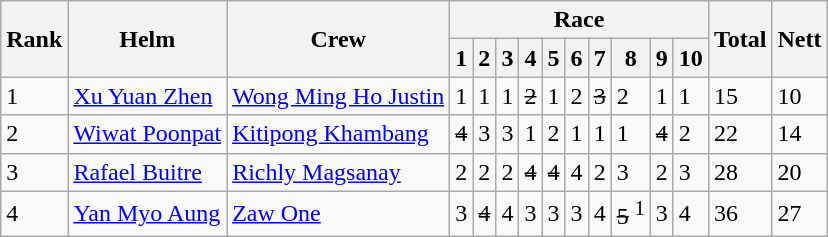<table class=wikitable>
<tr>
<th rowspan=2>Rank</th>
<th rowspan=2>Helm</th>
<th rowspan=2>Crew</th>
<th colspan=10>Race</th>
<th rowspan=2>Total</th>
<th rowspan=2>Nett</th>
</tr>
<tr>
<th>1</th>
<th>2</th>
<th>3</th>
<th>4</th>
<th>5</th>
<th>6</th>
<th>7</th>
<th>8</th>
<th>9</th>
<th>10</th>
</tr>
<tr>
<td>1</td>
<td> <a href='#'>Xu Yuan Zhen</a></td>
<td><a href='#'>Wong Ming Ho Justin</a></td>
<td>1</td>
<td>1</td>
<td>1</td>
<td><s>2</s></td>
<td>1</td>
<td>2</td>
<td><s>3</s></td>
<td>2</td>
<td>1</td>
<td>1</td>
<td>15</td>
<td>10</td>
</tr>
<tr>
<td>2</td>
<td> <a href='#'>Wiwat Poonpat</a></td>
<td><a href='#'>Kitipong Khambang</a></td>
<td><s>4</s></td>
<td>3</td>
<td>3</td>
<td>1</td>
<td>2</td>
<td>1</td>
<td>1</td>
<td>1</td>
<td><s>4</s></td>
<td>2</td>
<td>22</td>
<td>14</td>
</tr>
<tr>
<td>3</td>
<td> <a href='#'>Rafael Buitre</a></td>
<td><a href='#'>Richly Magsanay</a></td>
<td>2</td>
<td>2</td>
<td>2</td>
<td><s>4</s></td>
<td><s>4</s></td>
<td>4</td>
<td>2</td>
<td>3</td>
<td>2</td>
<td>3</td>
<td>28</td>
<td>20</td>
</tr>
<tr>
<td>4</td>
<td> <a href='#'>Yan Myo Aung</a></td>
<td><a href='#'>Zaw One</a></td>
<td>3</td>
<td><s>4</s></td>
<td>4</td>
<td>3</td>
<td>3</td>
<td>3</td>
<td>4</td>
<td><s>5</s> <sup>1</sup></td>
<td>3</td>
<td>4</td>
<td>36</td>
<td>27</td>
</tr>
</table>
